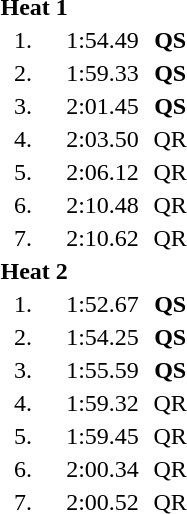<table style="text-align:center">
<tr>
<td colspan=4 align=left><strong>Heat 1</strong></td>
</tr>
<tr>
<td width=30>1.</td>
<td align=left></td>
<td width=60>1:54.49</td>
<td><strong>QS</strong></td>
</tr>
<tr>
<td>2.</td>
<td align=left></td>
<td>1:59.33</td>
<td><strong>QS</strong></td>
</tr>
<tr>
<td>3.</td>
<td align=left></td>
<td>2:01.45</td>
<td><strong>QS</strong></td>
</tr>
<tr>
<td>4.</td>
<td align=left></td>
<td>2:03.50</td>
<td>QR</td>
</tr>
<tr>
<td>5.</td>
<td align=left></td>
<td>2:06.12</td>
<td>QR</td>
</tr>
<tr>
<td>6.</td>
<td align=left></td>
<td>2:10.48</td>
<td>QR</td>
</tr>
<tr>
<td>7.</td>
<td align=left></td>
<td>2:10.62</td>
<td>QR</td>
</tr>
<tr>
<td colspan=4 align=left><strong>Heat 2</strong></td>
</tr>
<tr>
<td>1.</td>
<td align=left></td>
<td>1:52.67</td>
<td><strong>QS</strong></td>
</tr>
<tr>
<td>2.</td>
<td align=left></td>
<td>1:54.25</td>
<td><strong>QS</strong></td>
</tr>
<tr>
<td>3.</td>
<td align=left></td>
<td>1:55.59</td>
<td><strong>QS</strong></td>
</tr>
<tr>
<td>4.</td>
<td align=left></td>
<td>1:59.32</td>
<td>QR</td>
</tr>
<tr>
<td>5.</td>
<td align=left></td>
<td>1:59.45</td>
<td>QR</td>
</tr>
<tr>
<td>6.</td>
<td align=left></td>
<td>2:00.34</td>
<td>QR</td>
</tr>
<tr>
<td>7.</td>
<td align=left></td>
<td>2:00.52</td>
<td>QR</td>
</tr>
</table>
